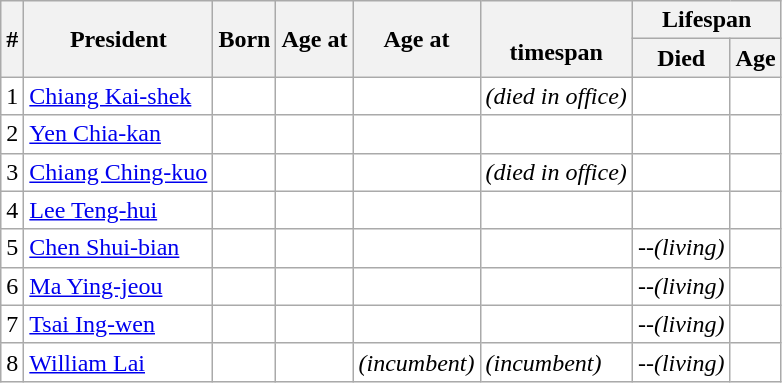<table class="sortable wikitable">
<tr>
<th rowspan=2><abbr>#</abbr></th>
<th rowspan=2>President</th>
<th rowspan=2>Born</th>
<th rowspan=2>Age at<br></th>
<th rowspan=2>Age at<br></th>
<th rowspan=2><br>timespan</th>
<th colspan=2>Lifespan</th>
</tr>
<tr>
<th>Died</th>
<th>Age</th>
</tr>
<tr style="text-align: left; background:#FFFFFF">
<td>1</td>
<td data-sort-value="Chiang Kai-shek"><a href='#'>Chiang Kai-shek</a></td>
<td></td>
<td><br></td>
<td><br></td>
<td><em>(died in office)</em></td>
<td></td>
<td></td>
</tr>
<tr style="text-align: left; background:#FFFFFF">
<td>2</td>
<td data-sort-value="Yen"><a href='#'>Yen Chia-kan</a></td>
<td></td>
<td><br></td>
<td><br></td>
<td></td>
<td></td>
<td></td>
</tr>
<tr style="text-align: left; background:#FFFFFF">
<td>3</td>
<td data-sort-value="Chiang Ching-kuo"><a href='#'>Chiang Ching-kuo</a></td>
<td></td>
<td><br></td>
<td><br></td>
<td><em>(died in office)</em></td>
<td></td>
<td></td>
</tr>
<tr style="text-align: left; background:#FFFFFF">
<td>4</td>
<td data-sort-value="Lee"><a href='#'>Lee Teng-hui</a></td>
<td></td>
<td><br></td>
<td><br></td>
<td></td>
<td></td>
<td></td>
</tr>
<tr style="text-align: left; background:#FFFFFF">
<td>5</td>
<td data-sort-value="Chen"><a href='#'>Chen Shui-bian</a></td>
<td></td>
<td><br></td>
<td><br></td>
<td><em></em></td>
<td><span>--</span><em>(living)</em></td>
<td><em></em></td>
</tr>
<tr style="text-align: left; background:#FFFFFF">
<td>6</td>
<td data-sort-value="Ma"><a href='#'>Ma Ying-jeou</a></td>
<td></td>
<td><br></td>
<td><br></td>
<td><em></em></td>
<td><span>--</span><em>(living)</em></td>
<td><em></em></td>
</tr>
<tr style="text-align: left; background:#FFFFFF">
<td>7</td>
<td data-sort-value="Tsai"><a href='#'>Tsai Ing-wen</a></td>
<td></td>
<td><br></td>
<td><br></td>
<td><em></em></td>
<td><span>--</span><em>(living)</em></td>
<td><em></em></td>
</tr>
<tr style="text-align: left; background:#FFFFFF">
<td>8</td>
<td data-sort-value="Lai"><a href='#'>William Lai</a></td>
<td></td>
<td><br></td>
<td><span></span><em>(incumbent)</em></td>
<td><em>(incumbent)</em></td>
<td><span>--</span><em>(living)</em></td>
<td><em></em></td>
</tr>
</table>
